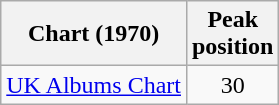<table class="wikitable">
<tr>
<th>Chart (1970)</th>
<th>Peak<br>position</th>
</tr>
<tr>
<td><a href='#'>UK Albums Chart</a></td>
<td align="center">30</td>
</tr>
</table>
